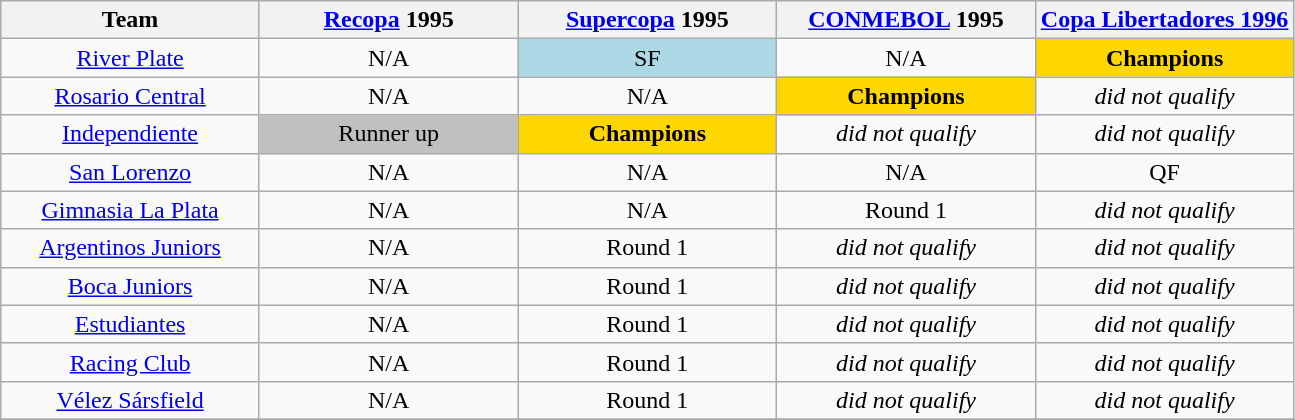<table class="wikitable">
<tr>
<th width= 20%>Team</th>
<th width= 20%><a href='#'>Recopa</a> 1995</th>
<th width= 20%><a href='#'>Supercopa</a> 1995</th>
<th width= 20%><a href='#'>CONMEBOL</a> 1995</th>
<th width= 20%><a href='#'>Copa Libertadores 1996</a></th>
</tr>
<tr align="center">
<td><a href='#'>River Plate</a></td>
<td>N/A</td>
<td bgcolor = "lightblue">SF</td>
<td>N/A</td>
<td bgcolor = "gold"><strong>Champions</strong></td>
</tr>
<tr align="center">
<td><a href='#'>Rosario Central</a></td>
<td>N/A</td>
<td>N/A</td>
<td bgcolor = "gold"><strong>Champions</strong></td>
<td><em>did not qualify</em></td>
</tr>
<tr align="center">
<td><a href='#'>Independiente</a></td>
<td bgcolor = "silver">Runner up</td>
<td bgcolor = "gold"><strong>Champions</strong></td>
<td><em>did not qualify</em></td>
<td><em>did not qualify</em></td>
</tr>
<tr align="center">
<td><a href='#'>San Lorenzo</a></td>
<td>N/A</td>
<td>N/A</td>
<td>N/A</td>
<td>QF</td>
</tr>
<tr align="center">
<td><a href='#'>Gimnasia La Plata</a></td>
<td>N/A</td>
<td>N/A</td>
<td>Round 1</td>
<td><em>did not qualify</em></td>
</tr>
<tr align="center">
<td><a href='#'>Argentinos Juniors</a></td>
<td>N/A</td>
<td>Round 1</td>
<td><em>did not qualify</em></td>
<td><em>did not qualify</em></td>
</tr>
<tr align="center">
<td><a href='#'>Boca Juniors</a></td>
<td>N/A</td>
<td>Round 1</td>
<td><em>did not qualify</em></td>
<td><em>did not qualify</em></td>
</tr>
<tr align="center">
<td><a href='#'>Estudiantes</a></td>
<td>N/A</td>
<td>Round 1</td>
<td><em>did not qualify</em></td>
<td><em>did not qualify</em></td>
</tr>
<tr align="center">
<td><a href='#'>Racing Club</a></td>
<td>N/A</td>
<td>Round 1</td>
<td><em>did not qualify</em></td>
<td><em>did not qualify</em></td>
</tr>
<tr align="center">
<td><a href='#'>Vélez Sársfield</a></td>
<td>N/A</td>
<td>Round 1</td>
<td><em>did not qualify</em></td>
<td><em>did not qualify</em></td>
</tr>
<tr>
</tr>
</table>
